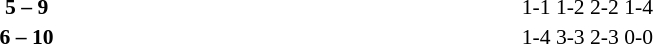<table width=100% cellspacing=1>
<tr>
<th width=20%></th>
<th width=12%></th>
<th width=20%></th>
<th width=33%></th>
<td></td>
</tr>
<tr style=font-size:90%>
<td align=right></td>
<td align=center><strong>5 – 9</strong></td>
<td><strong></strong></td>
<td>1-1 1-2 2-2 1-4</td>
<td></td>
</tr>
<tr style=font-size:90%>
<td align=right></td>
<td align=center><strong>6 – 10</strong></td>
<td><strong></strong></td>
<td>1-4 3-3 2-3 0-0</td>
</tr>
</table>
